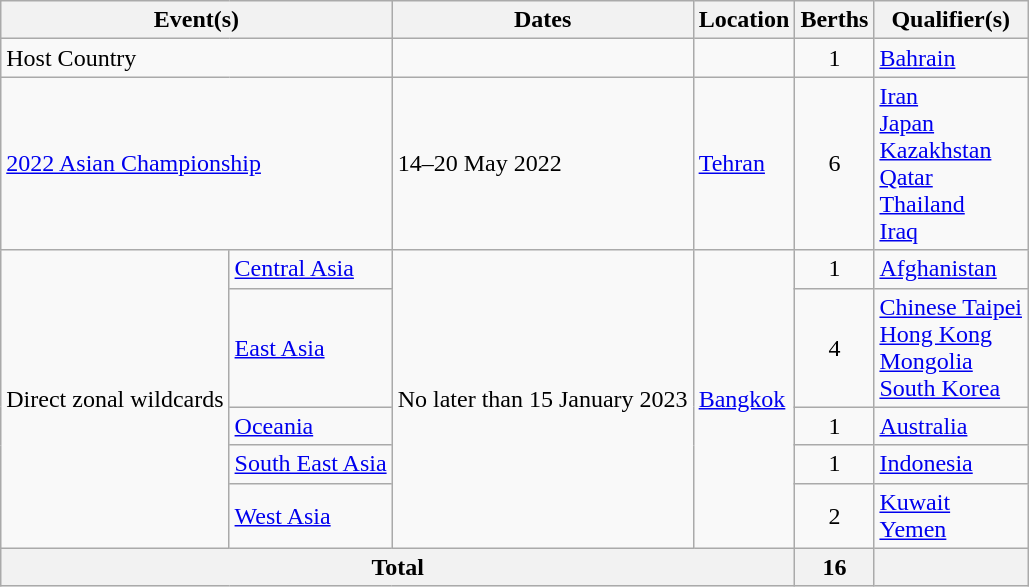<table class="wikitable">
<tr>
<th colspan=2>Event(s)</th>
<th>Dates</th>
<th>Location</th>
<th>Berths</th>
<th>Qualifier(s)</th>
</tr>
<tr>
<td colspan=2>Host Country</td>
<td></td>
<td></td>
<td style="text-align:center;">1</td>
<td> <a href='#'>Bahrain</a></td>
</tr>
<tr>
<td colspan=2><a href='#'>2022 Asian Championship</a></td>
<td>14–20 May 2022</td>
<td> <a href='#'>Tehran</a></td>
<td style="text-align:center;">6</td>
<td> <a href='#'>Iran</a><br> <a href='#'>Japan</a><br> <a href='#'>Kazakhstan</a><br> <a href='#'>Qatar</a><br> <a href='#'>Thailand</a><br> <a href='#'>Iraq</a></td>
</tr>
<tr>
<td rowspan=5>Direct zonal wildcards</td>
<td><a href='#'>Central Asia</a></td>
<td rowspan=5>No later than 15 January 2023</td>
<td rowspan=5> <a href='#'>Bangkok</a></td>
<td style="text-align:center">1</td>
<td> <a href='#'>Afghanistan</a></td>
</tr>
<tr>
<td><a href='#'>East Asia</a></td>
<td style="text-align:center">4</td>
<td> <a href='#'>Chinese Taipei</a><br> <a href='#'>Hong Kong</a><br> <a href='#'>Mongolia</a><br> <a href='#'>South Korea</a></td>
</tr>
<tr>
<td><a href='#'>Oceania</a></td>
<td style="text-align:center">1</td>
<td> <a href='#'>Australia</a></td>
</tr>
<tr>
<td><a href='#'>South East Asia</a></td>
<td style="text-align:center">1</td>
<td> <a href='#'>Indonesia</a></td>
</tr>
<tr>
<td><a href='#'>West Asia</a></td>
<td style="text-align:center">2</td>
<td> <a href='#'>Kuwait</a><br> <a href='#'>Yemen</a></td>
</tr>
<tr>
<th colspan="4">Total</th>
<th>16</th>
<th></th>
</tr>
</table>
